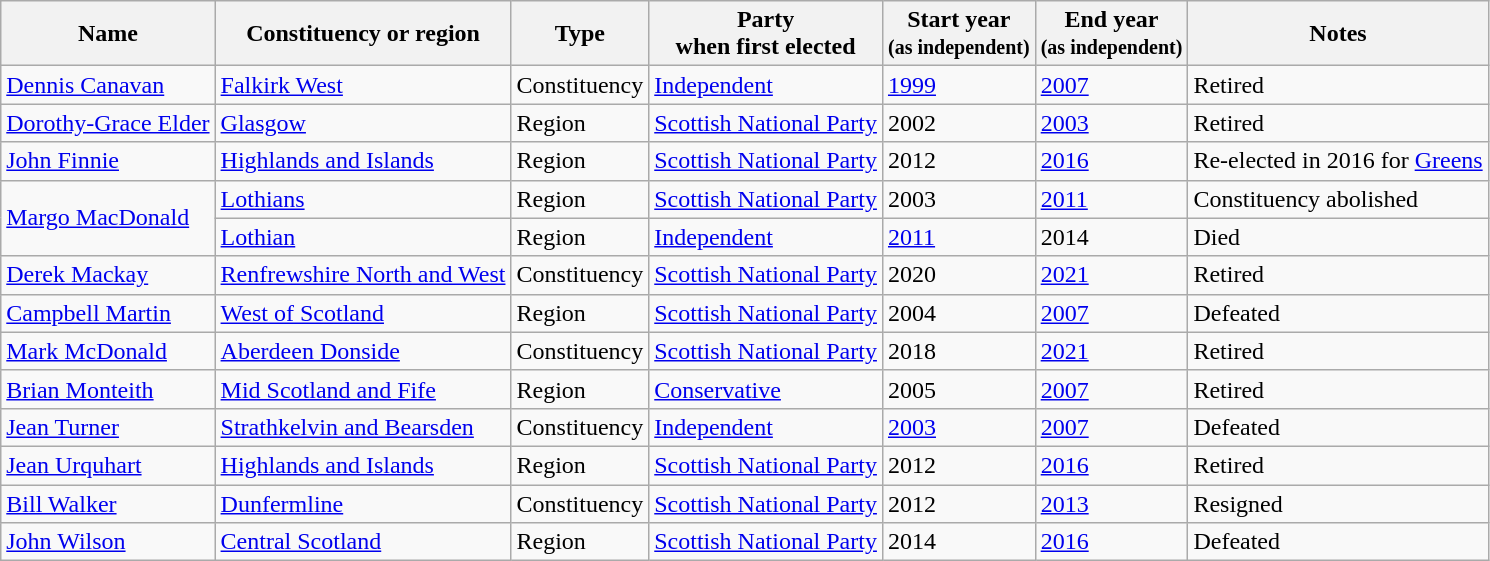<table class="wikitable sortable">
<tr>
<th>Name</th>
<th>Constituency or region</th>
<th>Type</th>
<th>Party<br>when first elected</th>
<th>Start year<br><small>(as independent)</small></th>
<th>End year<br><small>(as independent)</small></th>
<th>Notes</th>
</tr>
<tr>
<td data-sort-value="Canavan, Dennis"><a href='#'>Dennis Canavan</a></td>
<td><a href='#'>Falkirk West</a></td>
<td>Constituency</td>
<td><a href='#'>Independent</a></td>
<td><a href='#'>1999</a></td>
<td><a href='#'>2007</a></td>
<td>Retired</td>
</tr>
<tr>
<td data-sort-value="Elder, Dorothy-Grace"><a href='#'>Dorothy-Grace Elder</a></td>
<td><a href='#'>Glasgow</a></td>
<td>Region</td>
<td><a href='#'>Scottish National Party</a></td>
<td>2002</td>
<td><a href='#'>2003</a></td>
<td>Retired</td>
</tr>
<tr>
<td data-sort-value="Finnie, John"><a href='#'>John Finnie</a></td>
<td><a href='#'>Highlands and Islands</a></td>
<td>Region</td>
<td><a href='#'>Scottish National Party</a></td>
<td>2012</td>
<td><a href='#'>2016</a></td>
<td>Re-elected in 2016 for <a href='#'>Greens</a></td>
</tr>
<tr>
<td rowspan="2" data-sort-value="MacDonald, Margo"><a href='#'>Margo MacDonald</a></td>
<td><a href='#'>Lothians</a></td>
<td>Region</td>
<td><a href='#'>Scottish National Party</a></td>
<td>2003</td>
<td><a href='#'>2011</a></td>
<td>Constituency abolished</td>
</tr>
<tr>
<td><a href='#'>Lothian</a></td>
<td>Region</td>
<td><a href='#'>Independent</a></td>
<td><a href='#'>2011</a></td>
<td>2014</td>
<td>Died</td>
</tr>
<tr>
<td data-sort-value="Mackay, Derek"><a href='#'>Derek Mackay</a></td>
<td><a href='#'>Renfrewshire North and West</a></td>
<td>Constituency</td>
<td><a href='#'>Scottish National Party</a></td>
<td>2020</td>
<td><a href='#'>2021</a></td>
<td>Retired</td>
</tr>
<tr>
<td data-sort-value="Martin, Campbell"><a href='#'>Campbell Martin</a></td>
<td><a href='#'>West of Scotland</a></td>
<td>Region</td>
<td><a href='#'>Scottish National Party</a></td>
<td>2004</td>
<td><a href='#'>2007</a></td>
<td>Defeated</td>
</tr>
<tr>
<td data-sort-value="McDonald, Mark"><a href='#'>Mark McDonald</a></td>
<td><a href='#'>Aberdeen Donside</a></td>
<td>Constituency</td>
<td><a href='#'>Scottish National Party</a></td>
<td>2018</td>
<td><a href='#'>2021</a></td>
<td>Retired</td>
</tr>
<tr>
<td data-sort-value="Monteith, Brian"><a href='#'>Brian Monteith</a></td>
<td><a href='#'>Mid Scotland and Fife</a></td>
<td>Region</td>
<td><a href='#'>Conservative</a></td>
<td>2005</td>
<td><a href='#'>2007</a></td>
<td>Retired</td>
</tr>
<tr>
<td data-sort-value="Turner, Jean"><a href='#'>Jean Turner</a></td>
<td><a href='#'>Strathkelvin and Bearsden</a></td>
<td>Constituency</td>
<td><a href='#'>Independent</a></td>
<td><a href='#'>2003</a></td>
<td><a href='#'>2007</a></td>
<td>Defeated</td>
</tr>
<tr>
<td data-sort-value="Urquhart, Jean"><a href='#'>Jean Urquhart</a></td>
<td><a href='#'>Highlands and Islands</a></td>
<td>Region</td>
<td><a href='#'>Scottish National Party</a></td>
<td>2012</td>
<td><a href='#'>2016</a></td>
<td>Retired</td>
</tr>
<tr>
<td data-sort-value="Walker, Bill"><a href='#'>Bill Walker</a></td>
<td><a href='#'>Dunfermline</a></td>
<td>Constituency</td>
<td><a href='#'>Scottish National Party</a></td>
<td>2012</td>
<td><a href='#'>2013</a></td>
<td>Resigned</td>
</tr>
<tr>
<td data-sort-value="Wilson, John"><a href='#'>John Wilson</a></td>
<td><a href='#'>Central Scotland</a></td>
<td>Region</td>
<td><a href='#'>Scottish National Party</a></td>
<td>2014</td>
<td><a href='#'>2016</a></td>
<td>Defeated</td>
</tr>
</table>
